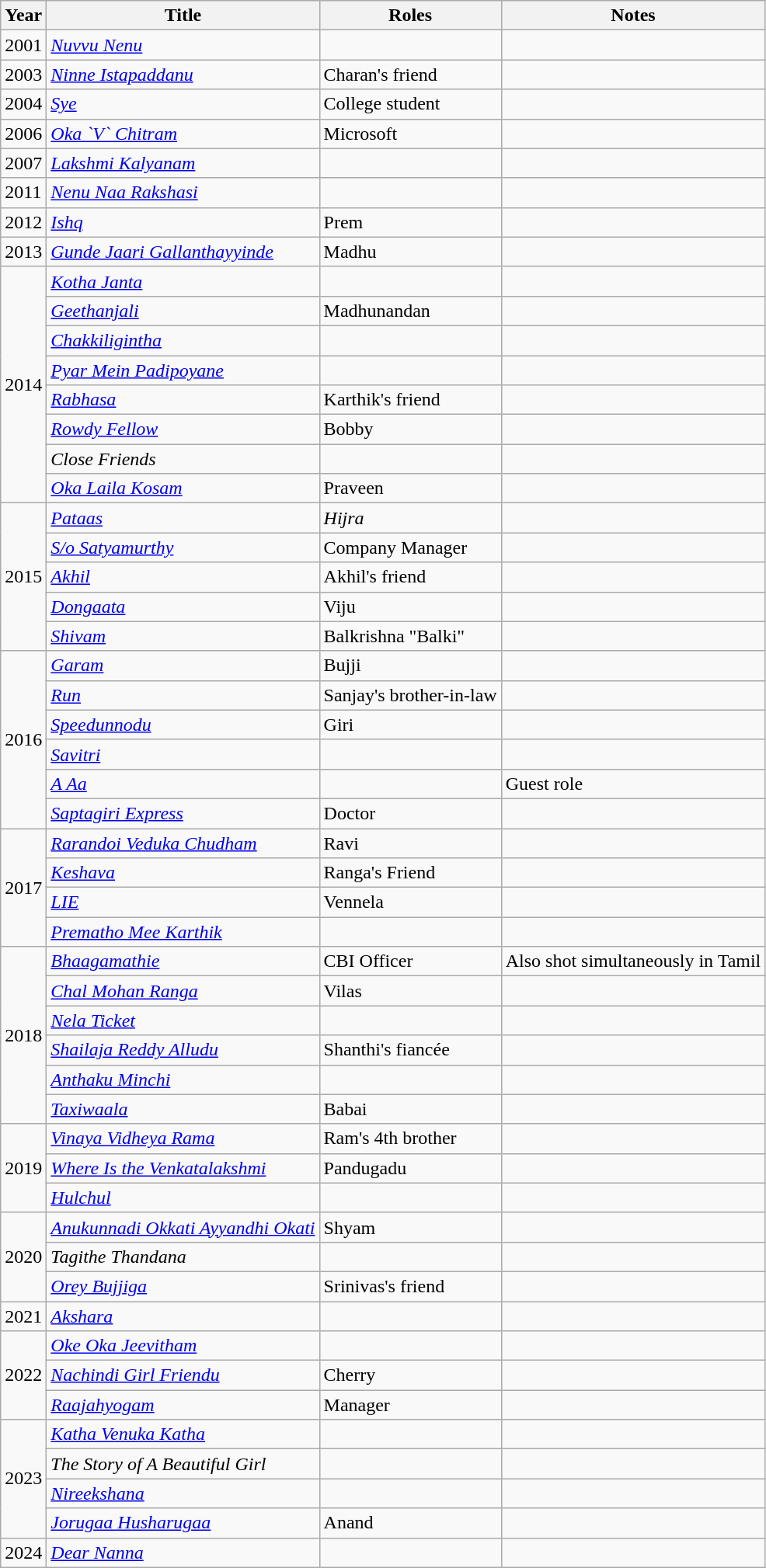<table class="wikitable sortable">
<tr>
<th>Year</th>
<th>Title</th>
<th class="unsortable">Roles</th>
<th>Notes</th>
</tr>
<tr>
<td>2001</td>
<td><em><a href='#'>Nuvvu Nenu</a></em></td>
<td></td>
<td></td>
</tr>
<tr>
<td>2003</td>
<td><em><a href='#'>Ninne Istapaddanu</a></em></td>
<td>Charan's friend</td>
<td></td>
</tr>
<tr>
<td>2004</td>
<td><em><a href='#'>Sye</a></em></td>
<td>College student</td>
<td></td>
</tr>
<tr>
<td>2006</td>
<td><em><a href='#'>Oka `V` Chitram</a></em></td>
<td>Microsoft</td>
<td></td>
</tr>
<tr>
<td>2007</td>
<td><em><a href='#'>Lakshmi Kalyanam</a></em></td>
<td></td>
<td></td>
</tr>
<tr>
<td>2011</td>
<td><em><a href='#'>Nenu Naa Rakshasi</a></em></td>
<td></td>
<td></td>
</tr>
<tr>
<td>2012</td>
<td><em><a href='#'>Ishq</a></em></td>
<td>Prem</td>
<td></td>
</tr>
<tr>
<td>2013</td>
<td><em><a href='#'>Gunde Jaari Gallanthayyinde</a></em></td>
<td>Madhu</td>
<td></td>
</tr>
<tr>
<td rowspan="8">2014</td>
<td><em><a href='#'>Kotha Janta</a></em></td>
<td></td>
<td></td>
</tr>
<tr>
<td><em><a href='#'>Geethanjali</a></em></td>
<td>Madhunandan</td>
<td></td>
</tr>
<tr>
<td><em><a href='#'>Chakkiligintha</a></em></td>
<td></td>
<td></td>
</tr>
<tr>
<td><em><a href='#'>Pyar Mein Padipoyane</a></em></td>
<td></td>
<td></td>
</tr>
<tr>
<td><em><a href='#'>Rabhasa</a></em></td>
<td>Karthik's friend</td>
<td></td>
</tr>
<tr>
<td><em><a href='#'>Rowdy Fellow</a></em></td>
<td>Bobby</td>
<td></td>
</tr>
<tr>
<td><em>Close Friends</em></td>
<td></td>
<td></td>
</tr>
<tr>
<td><em><a href='#'>Oka Laila Kosam</a></em></td>
<td>Praveen</td>
<td></td>
</tr>
<tr>
<td rowspan="5">2015</td>
<td><em><a href='#'>Pataas</a></em></td>
<td><em>Hijra</em></td>
<td></td>
</tr>
<tr>
<td><em><a href='#'>S/o Satyamurthy</a></em></td>
<td>Company Manager</td>
<td></td>
</tr>
<tr>
<td><em><a href='#'>Akhil</a></em></td>
<td>Akhil's friend</td>
<td></td>
</tr>
<tr>
<td><em><a href='#'>Dongaata</a></em></td>
<td>Viju</td>
<td></td>
</tr>
<tr>
<td><em><a href='#'>Shivam</a></em></td>
<td>Balkrishna "Balki"</td>
<td></td>
</tr>
<tr>
<td rowspan="6">2016</td>
<td><em><a href='#'>Garam</a></em></td>
<td>Bujji</td>
<td></td>
</tr>
<tr>
<td><em><a href='#'>Run</a></em></td>
<td>Sanjay's brother-in-law</td>
<td></td>
</tr>
<tr>
<td><em><a href='#'>Speedunnodu</a></em></td>
<td>Giri</td>
<td></td>
</tr>
<tr>
<td><em><a href='#'>Savitri</a></em></td>
<td></td>
<td></td>
</tr>
<tr>
<td><em><a href='#'>A Aa</a></em></td>
<td></td>
<td>Guest role</td>
</tr>
<tr>
<td><em><a href='#'>Saptagiri Express</a></em></td>
<td>Doctor</td>
<td></td>
</tr>
<tr>
<td rowspan="4">2017</td>
<td><em><a href='#'>Rarandoi Veduka Chudham</a></em></td>
<td>Ravi</td>
<td></td>
</tr>
<tr>
<td><em><a href='#'>Keshava</a></em></td>
<td>Ranga's Friend</td>
<td></td>
</tr>
<tr>
<td><em><a href='#'>LIE</a></em></td>
<td>Vennela</td>
<td></td>
</tr>
<tr>
<td><em><a href='#'>Prematho Mee Karthik</a></em></td>
<td></td>
<td></td>
</tr>
<tr>
<td rowspan="6">2018</td>
<td><em><a href='#'>Bhaagamathie</a></em></td>
<td>CBI Officer</td>
<td>Also shot simultaneously in Tamil</td>
</tr>
<tr>
<td><em><a href='#'>Chal Mohan Ranga</a></em></td>
<td>Vilas</td>
<td></td>
</tr>
<tr>
<td><em><a href='#'>Nela Ticket</a></em></td>
<td></td>
<td></td>
</tr>
<tr>
<td><em><a href='#'>Shailaja Reddy Alludu</a></em></td>
<td>Shanthi's fiancée</td>
<td></td>
</tr>
<tr>
<td><em><a href='#'>Anthaku Minchi</a></em></td>
<td></td>
<td></td>
</tr>
<tr>
<td><em><a href='#'>Taxiwaala</a></em></td>
<td>Babai</td>
<td></td>
</tr>
<tr>
<td rowspan="3">2019</td>
<td><em><a href='#'>Vinaya Vidheya Rama</a></em></td>
<td>Ram's 4th brother</td>
<td></td>
</tr>
<tr>
<td><em><a href='#'>Where Is the Venkatalakshmi</a></em></td>
<td>Pandugadu</td>
<td></td>
</tr>
<tr>
<td><em><a href='#'>Hulchul</a></em></td>
<td></td>
<td></td>
</tr>
<tr>
<td rowspan="3">2020</td>
<td><em><a href='#'>Anukunnadi Okkati Ayyandhi Okati</a></em></td>
<td>Shyam</td>
<td></td>
</tr>
<tr>
<td><em>Tagithe Thandana</em></td>
<td></td>
<td></td>
</tr>
<tr>
<td><em><a href='#'>Orey Bujjiga</a></em></td>
<td>Srinivas's friend</td>
<td></td>
</tr>
<tr>
<td>2021</td>
<td><a href='#'><em>Akshara</em></a></td>
<td></td>
<td></td>
</tr>
<tr>
<td rowspan="3">2022</td>
<td><em><a href='#'>Oke Oka Jeevitham</a></em></td>
<td></td>
<td></td>
</tr>
<tr>
<td><em><a href='#'>Nachindi Girl Friendu</a></em></td>
<td>Cherry</td>
<td></td>
</tr>
<tr>
<td><em><a href='#'>Raajahyogam</a></em></td>
<td>Manager</td>
<td></td>
</tr>
<tr>
<td rowspan="4">2023</td>
<td><em><a href='#'>Katha Venuka Katha</a></em></td>
<td></td>
<td></td>
</tr>
<tr>
<td><em>The Story of A Beautiful Girl</em></td>
<td></td>
<td></td>
</tr>
<tr>
<td><em><a href='#'>Nireekshana</a></em></td>
<td></td>
<td></td>
</tr>
<tr>
<td><em><a href='#'>Jorugaa Husharugaa</a></em></td>
<td>Anand</td>
<td></td>
</tr>
<tr>
<td>2024</td>
<td><em><a href='#'>Dear Nanna</a></em></td>
<td></td>
<td></td>
</tr>
</table>
